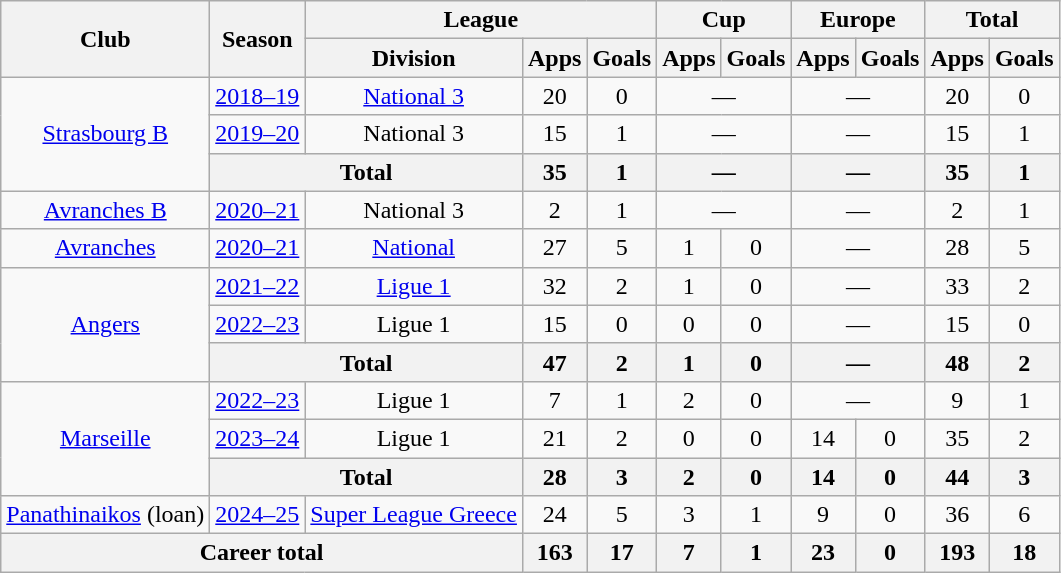<table class="wikitable" Style="text-align: center">
<tr>
<th rowspan="2">Club</th>
<th rowspan="2">Season</th>
<th colspan="3">League</th>
<th colspan="2">Cup</th>
<th colspan="2">Europe</th>
<th colspan="2">Total</th>
</tr>
<tr>
<th>Division</th>
<th>Apps</th>
<th>Goals</th>
<th>Apps</th>
<th>Goals</th>
<th>Apps</th>
<th>Goals</th>
<th>Apps</th>
<th>Goals</th>
</tr>
<tr>
<td rowspan="3"><a href='#'>Strasbourg B</a></td>
<td><a href='#'>2018–19</a></td>
<td><a href='#'>National 3</a></td>
<td>20</td>
<td>0</td>
<td colspan="2">—</td>
<td colspan="2">—</td>
<td>20</td>
<td>0</td>
</tr>
<tr>
<td><a href='#'>2019–20</a></td>
<td>National 3</td>
<td>15</td>
<td>1</td>
<td colspan="2">—</td>
<td colspan="2">—</td>
<td>15</td>
<td>1</td>
</tr>
<tr>
<th colspan="2">Total</th>
<th>35</th>
<th>1</th>
<th colspan="2">—</th>
<th colspan="2">—</th>
<th>35</th>
<th>1</th>
</tr>
<tr>
<td><a href='#'>Avranches B</a></td>
<td><a href='#'>2020–21</a></td>
<td>National 3</td>
<td>2</td>
<td>1</td>
<td colspan="2">—</td>
<td colspan="2">—</td>
<td>2</td>
<td>1</td>
</tr>
<tr>
<td><a href='#'>Avranches</a></td>
<td><a href='#'>2020–21</a></td>
<td><a href='#'>National</a></td>
<td>27</td>
<td>5</td>
<td>1</td>
<td>0</td>
<td colspan="2">—</td>
<td>28</td>
<td>5</td>
</tr>
<tr>
<td rowspan="3"><a href='#'>Angers</a></td>
<td><a href='#'>2021–22</a></td>
<td><a href='#'>Ligue 1</a></td>
<td>32</td>
<td>2</td>
<td>1</td>
<td>0</td>
<td colspan="2">—</td>
<td>33</td>
<td>2</td>
</tr>
<tr>
<td><a href='#'>2022–23</a></td>
<td>Ligue 1</td>
<td>15</td>
<td>0</td>
<td>0</td>
<td>0</td>
<td colspan="2">—</td>
<td>15</td>
<td>0</td>
</tr>
<tr>
<th colspan="2">Total</th>
<th>47</th>
<th>2</th>
<th>1</th>
<th>0</th>
<th colspan="2">—</th>
<th>48</th>
<th>2</th>
</tr>
<tr>
<td rowspan="3"><a href='#'>Marseille</a></td>
<td><a href='#'>2022–23</a></td>
<td>Ligue 1</td>
<td>7</td>
<td>1</td>
<td>2</td>
<td>0</td>
<td colspan="2">—</td>
<td>9</td>
<td>1</td>
</tr>
<tr>
<td><a href='#'>2023–24</a></td>
<td>Ligue 1</td>
<td>21</td>
<td>2</td>
<td>0</td>
<td>0</td>
<td>14</td>
<td>0</td>
<td>35</td>
<td>2</td>
</tr>
<tr>
<th colspan="2">Total</th>
<th>28</th>
<th>3</th>
<th>2</th>
<th>0</th>
<th>14</th>
<th>0</th>
<th>44</th>
<th>3</th>
</tr>
<tr>
<td><a href='#'>Panathinaikos</a> (loan)</td>
<td><a href='#'>2024–25</a></td>
<td><a href='#'>Super League Greece</a></td>
<td>24</td>
<td>5</td>
<td>3</td>
<td>1</td>
<td>9</td>
<td>0</td>
<td>36</td>
<td>6</td>
</tr>
<tr>
<th colspan="3">Career total</th>
<th>163</th>
<th>17</th>
<th>7</th>
<th>1</th>
<th>23</th>
<th>0</th>
<th>193</th>
<th>18</th>
</tr>
</table>
